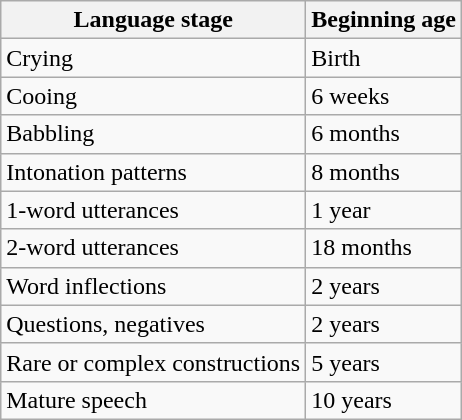<table class="wikitable">
<tr>
<th>Language stage</th>
<th>Beginning age</th>
</tr>
<tr>
<td>Crying</td>
<td>Birth</td>
</tr>
<tr>
<td>Cooing</td>
<td>6 weeks</td>
</tr>
<tr>
<td>Babbling</td>
<td>6 months</td>
</tr>
<tr>
<td>Intonation patterns</td>
<td>8 months</td>
</tr>
<tr>
<td>1-word utterances</td>
<td>1 year</td>
</tr>
<tr>
<td>2-word utterances</td>
<td>18 months</td>
</tr>
<tr>
<td>Word inflections</td>
<td>2 years</td>
</tr>
<tr>
<td>Questions, negatives</td>
<td>2 years</td>
</tr>
<tr>
<td>Rare or complex constructions</td>
<td>5 years</td>
</tr>
<tr>
<td>Mature speech</td>
<td>10 years</td>
</tr>
</table>
